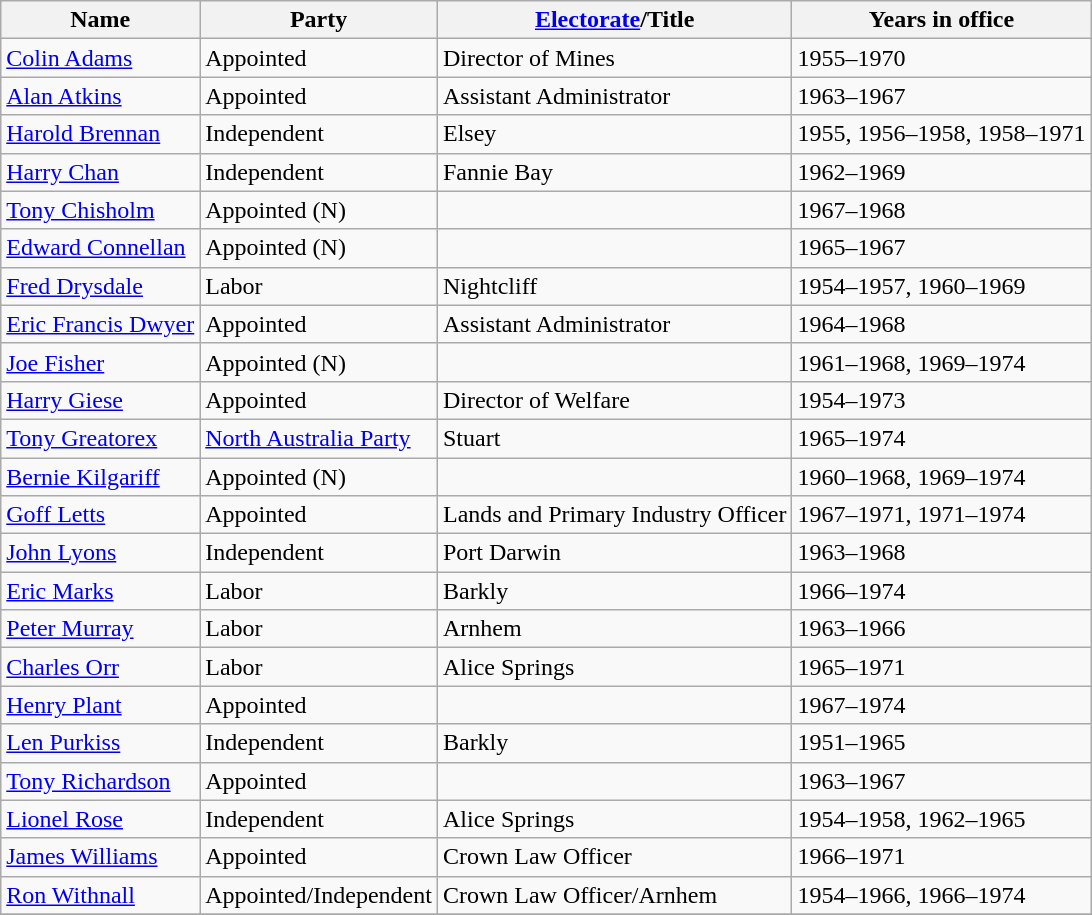<table class="wikitable sortable">
<tr>
<th>Name</th>
<th>Party</th>
<th><a href='#'>Electorate</a>/Title</th>
<th>Years in office</th>
</tr>
<tr>
<td><a href='#'>Colin Adams</a></td>
<td>Appointed</td>
<td>Director of Mines</td>
<td>1955–1970</td>
</tr>
<tr>
<td><a href='#'>Alan Atkins</a></td>
<td>Appointed</td>
<td>Assistant Administrator</td>
<td>1963–1967</td>
</tr>
<tr>
<td><a href='#'>Harold Brennan</a></td>
<td>Independent</td>
<td>Elsey</td>
<td>1955, 1956–1958, 1958–1971</td>
</tr>
<tr>
<td><a href='#'>Harry Chan</a></td>
<td>Independent</td>
<td>Fannie Bay</td>
<td>1962–1969</td>
</tr>
<tr>
<td><a href='#'>Tony Chisholm</a></td>
<td>Appointed (N)</td>
<td></td>
<td>1967–1968</td>
</tr>
<tr>
<td><a href='#'>Edward Connellan</a></td>
<td>Appointed (N)</td>
<td></td>
<td>1965–1967</td>
</tr>
<tr>
<td><a href='#'>Fred Drysdale</a></td>
<td>Labor</td>
<td>Nightcliff</td>
<td>1954–1957, 1960–1969</td>
</tr>
<tr>
<td><a href='#'>Eric Francis Dwyer</a></td>
<td>Appointed</td>
<td>Assistant Administrator</td>
<td>1964–1968</td>
</tr>
<tr>
<td><a href='#'>Joe Fisher</a></td>
<td>Appointed (N)</td>
<td></td>
<td>1961–1968, 1969–1974</td>
</tr>
<tr>
<td><a href='#'>Harry Giese</a></td>
<td>Appointed</td>
<td>Director of Welfare</td>
<td>1954–1973</td>
</tr>
<tr>
<td><a href='#'>Tony Greatorex</a></td>
<td><a href='#'>North Australia Party</a></td>
<td>Stuart</td>
<td>1965–1974</td>
</tr>
<tr>
<td><a href='#'>Bernie Kilgariff</a></td>
<td>Appointed (N)</td>
<td></td>
<td>1960–1968, 1969–1974</td>
</tr>
<tr>
<td><a href='#'>Goff Letts</a></td>
<td>Appointed</td>
<td>Lands and Primary Industry Officer</td>
<td>1967–1971, 1971–1974</td>
</tr>
<tr>
<td><a href='#'>John Lyons</a></td>
<td>Independent</td>
<td>Port Darwin</td>
<td>1963–1968</td>
</tr>
<tr>
<td><a href='#'>Eric Marks</a></td>
<td>Labor</td>
<td>Barkly</td>
<td>1966–1974</td>
</tr>
<tr>
<td><a href='#'>Peter Murray</a></td>
<td>Labor</td>
<td>Arnhem</td>
<td>1963–1966</td>
</tr>
<tr>
<td><a href='#'>Charles Orr</a></td>
<td>Labor</td>
<td>Alice Springs</td>
<td>1965–1971</td>
</tr>
<tr>
<td><a href='#'>Henry Plant</a></td>
<td>Appointed</td>
<td></td>
<td>1967–1974</td>
</tr>
<tr>
<td><a href='#'>Len Purkiss</a></td>
<td>Independent</td>
<td>Barkly</td>
<td>1951–1965</td>
</tr>
<tr>
<td><a href='#'>Tony Richardson</a></td>
<td>Appointed</td>
<td></td>
<td>1963–1967</td>
</tr>
<tr>
<td><a href='#'>Lionel Rose</a> </td>
<td>Independent</td>
<td>Alice Springs</td>
<td>1954–1958, 1962–1965</td>
</tr>
<tr>
<td><a href='#'>James Williams</a></td>
<td>Appointed</td>
<td>Crown Law Officer</td>
<td>1966–1971</td>
</tr>
<tr>
<td><a href='#'>Ron Withnall</a></td>
<td>Appointed/Independent</td>
<td>Crown Law Officer/Arnhem</td>
<td>1954–1966, 1966–1974</td>
</tr>
<tr>
</tr>
</table>
